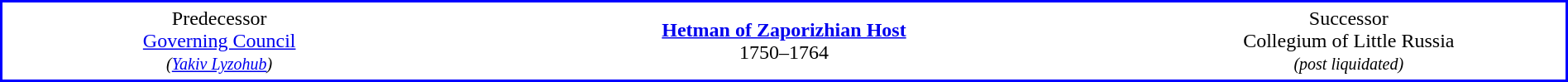<table style="clear:both; background-color: white; border-style: solid; border-color:blue; border-width:2px; vertical-align:top; text-align:center; border-collapse: collapse;width:100%;margin-top:3px;" cellpadding="4" cellspacing"0">
<tr>
<td width="25%">Predecessor<br><a href='#'>Governing Council</a><br><small><em>(<a href='#'>Yakiv Lyzohub</a>)</em></small></td>
<td width="10%"></td>
<td width="20%"><strong><a href='#'>Hetman of Zaporizhian Host</a></strong><br>1750–1764</td>
<td width="10%"></td>
<td width="25%">Successor<br>Collegium of Little Russia<br><small><em>(post liquidated)</em></small></td>
</tr>
</table>
